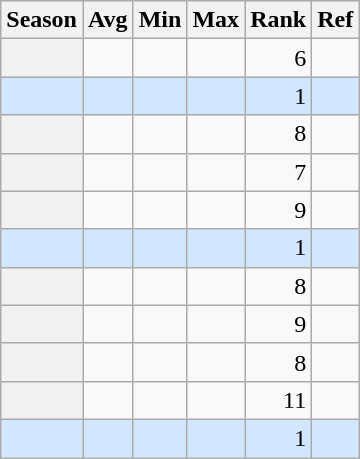<table class="wikitable plainrowheaders sortable">
<tr>
<th>Season</th>
<th>Avg</th>
<th>Min</th>
<th>Max</th>
<th>Rank</th>
<th class="unsortable">Ref</th>
</tr>
<tr>
<th scope=row></th>
<td align=right></td>
<td align=right></td>
<td align=right></td>
<td align=right>6</td>
<td align=center></td>
</tr>
<tr>
<th scope=row style="background-color: #D0E7FF"></th>
<td style="background-color: #D0E7FF" align=right></td>
<td style="background-color: #D0E7FF" align=center></td>
<td style="background-color: #D0E7FF" align=center></td>
<td style="background-color: #D0E7FF" align=right>1</td>
<td style="background-color: #D0E7FF" align=center></td>
</tr>
<tr>
<th scope=row></th>
<td align=right></td>
<td align=right></td>
<td align=right></td>
<td align=right>8</td>
<td align=center></td>
</tr>
<tr>
<th scope=row></th>
<td align=right></td>
<td align=right></td>
<td align=right></td>
<td align=right>7</td>
<td align=center></td>
</tr>
<tr>
<th scope=row></th>
<td align=right></td>
<td align=right></td>
<td align=right></td>
<td align=right>9</td>
<td align=center></td>
</tr>
<tr>
<th scope=row style="background-color: #D0E7FF"></th>
<td style="background-color: #D0E7FF" align=right></td>
<td style="background-color: #D0E7FF" align=right></td>
<td style="background-color: #D0E7FF" align=right></td>
<td style="background-color: #D0E7FF" align=right>1</td>
<td style="background-color: #D0E7FF" align=center></td>
</tr>
<tr>
<th scope=row></th>
<td align=right></td>
<td align=right></td>
<td align=right></td>
<td align=right>8</td>
<td align=center></td>
</tr>
<tr>
<th scope=row></th>
<td align=right></td>
<td align=right></td>
<td align=right></td>
<td align=right>9</td>
<td align=center></td>
</tr>
<tr>
<th scope=row></th>
<td align=right></td>
<td align=right></td>
<td align=right></td>
<td align=right>8</td>
<td align=center></td>
</tr>
<tr>
<th scope=row></th>
<td align=right></td>
<td align=right></td>
<td align=right></td>
<td align=right>11</td>
<td align=center></td>
</tr>
<tr>
<th scope=row style="background-color: #D0E7FF"></th>
<td style="background-color: #D0E7FF" align=right></td>
<td style="background-color: #D0E7FF" align=center></td>
<td style="background-color: #D0E7FF" align=right></td>
<td style="background-color: #D0E7FF" align=right>1</td>
<td style="background-color: #D0E7FF" align=center></td>
</tr>
</table>
